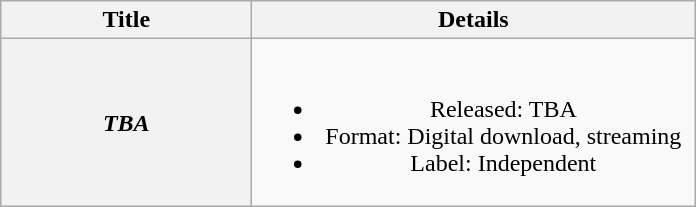<table class="wikitable plainrowheaders" style="text-align:center;">
<tr>
<th scope="col" style="width:10em;">Title</th>
<th scope="col" style="width:18em;">Details</th>
</tr>
<tr>
<th scope="row"><em>TBA</em></th>
<td><br><ul><li>Released: TBA</li><li>Format: Digital download, streaming</li><li>Label: Independent</li></ul></td>
</tr>
</table>
